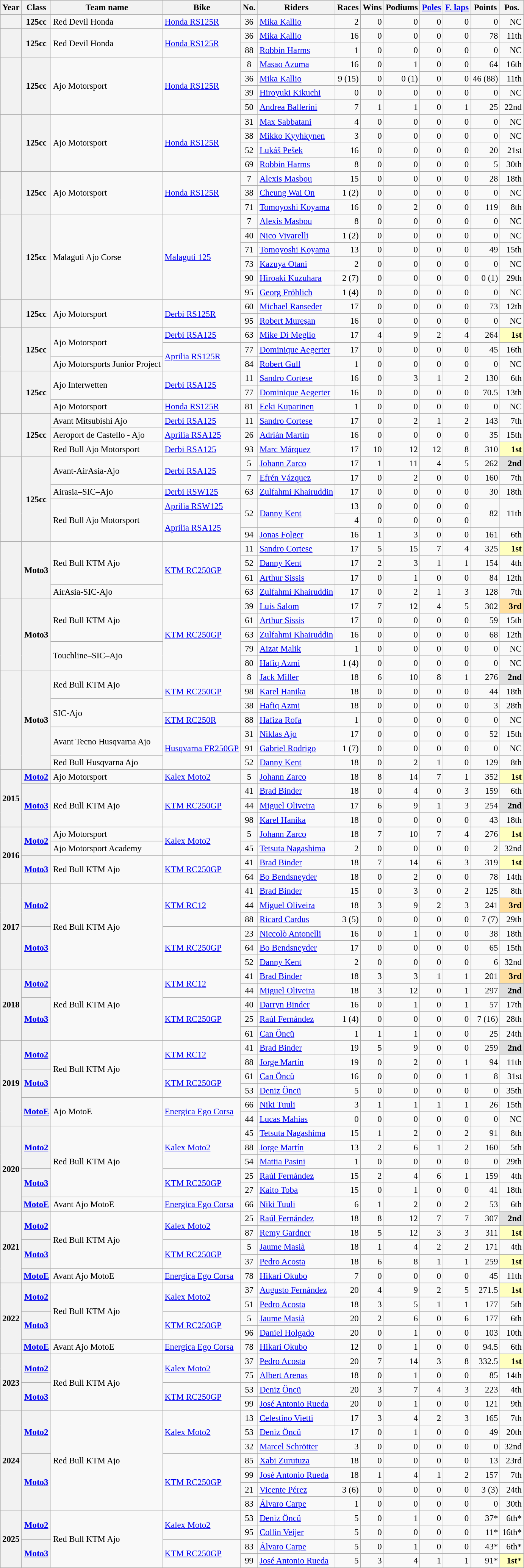<table class="wikitable" style="text-align:right; font-size:95%;">
<tr>
<th scope="col">Year</th>
<th scope="col">Class</th>
<th scope="col">Team name</th>
<th scope="col">Bike</th>
<th scope="col">No.</th>
<th scope="col">Riders</th>
<th scope="col">Races</th>
<th scope="col">Wins</th>
<th scope="col">Podiums</th>
<th scope="col"><a href='#'>Poles</a></th>
<th scope="col"><a href='#'>F. laps</a></th>
<th scope="col">Points</th>
<th scope="col">Pos.</th>
</tr>
<tr>
<th scope="row"></th>
<th>125cc</th>
<td style="text-align:left;">Red Devil Honda</td>
<td style="text-align:left;"><a href='#'>Honda RS125R</a></td>
<td style="text-align:center;">36</td>
<td style="text-align:left;"> <a href='#'>Mika Kallio</a></td>
<td>2</td>
<td>0</td>
<td>0</td>
<td>0</td>
<td>0</td>
<td>0</td>
<td>NC</td>
</tr>
<tr>
<th scope="row" rowspan="2"></th>
<th rowspan="2">125cc</th>
<td style="text-align:left;" rowspan="2">Red Devil Honda</td>
<td style="text-align:left;" rowspan="2"><a href='#'>Honda RS125R</a></td>
<td style="text-align:center;">36</td>
<td style="text-align:left;"> <a href='#'>Mika Kallio</a></td>
<td>16</td>
<td>0</td>
<td>0</td>
<td>0</td>
<td>0</td>
<td>78</td>
<td>11th</td>
</tr>
<tr>
<td style="text-align:center;">88</td>
<td style="text-align:left;"> <a href='#'>Robbin Harms</a></td>
<td>1</td>
<td>0</td>
<td>0</td>
<td>0</td>
<td>0</td>
<td>0</td>
<td>NC</td>
</tr>
<tr>
<th scope="row" rowspan="4"></th>
<th rowspan="4">125cc</th>
<td style="text-align:left;" rowspan="4">Ajo Motorsport</td>
<td style="text-align:left;" rowspan="4"><a href='#'>Honda RS125R</a></td>
<td style="text-align:center;">8</td>
<td style="text-align:left;"> <a href='#'>Masao Azuma</a></td>
<td>16</td>
<td>0</td>
<td>1</td>
<td>0</td>
<td>0</td>
<td>64</td>
<td>16th</td>
</tr>
<tr>
<td style="text-align:center;">36</td>
<td style="text-align:left;"> <a href='#'>Mika Kallio</a></td>
<td>9 (15)</td>
<td>0</td>
<td>0 (1)</td>
<td>0</td>
<td>0</td>
<td>46 (88)</td>
<td>11th</td>
</tr>
<tr>
<td style="text-align:center;">39</td>
<td style="text-align:left;"> <a href='#'>Hiroyuki Kikuchi</a></td>
<td>0</td>
<td>0</td>
<td>0</td>
<td>0</td>
<td>0</td>
<td>0</td>
<td>NC</td>
</tr>
<tr>
<td style="text-align:center;">50</td>
<td style="text-align:left;"> <a href='#'>Andrea Ballerini</a></td>
<td>7</td>
<td>1</td>
<td>1</td>
<td>0</td>
<td>1</td>
<td>25</td>
<td>22nd</td>
</tr>
<tr>
<th scope="row" rowspan="4"></th>
<th rowspan="4">125cc</th>
<td style="text-align:left;" rowspan="4">Ajo Motorsport</td>
<td style="text-align:left;" rowspan="4"><a href='#'>Honda RS125R</a></td>
<td style="text-align:center;">31</td>
<td style="text-align:left;"> <a href='#'>Max Sabbatani</a></td>
<td>4</td>
<td>0</td>
<td>0</td>
<td>0</td>
<td>0</td>
<td>0</td>
<td>NC</td>
</tr>
<tr>
<td style="text-align:center;">38</td>
<td style="text-align:left;"> <a href='#'>Mikko Kyyhkynen</a></td>
<td>3</td>
<td>0</td>
<td>0</td>
<td>0</td>
<td>0</td>
<td>0</td>
<td>NC</td>
</tr>
<tr>
<td style="text-align:center;">52</td>
<td style="text-align:left;"> <a href='#'>Lukáš Pešek</a></td>
<td>16</td>
<td>0</td>
<td>0</td>
<td>0</td>
<td>0</td>
<td>20</td>
<td>21st</td>
</tr>
<tr>
<td style="text-align:center;">69</td>
<td style="text-align:left;"> <a href='#'>Robbin Harms</a></td>
<td>8</td>
<td>0</td>
<td>0</td>
<td>0</td>
<td>0</td>
<td>5</td>
<td>30th</td>
</tr>
<tr>
<th scope="row" rowspan="3"></th>
<th rowspan="3">125cc</th>
<td style="text-align:left;" rowspan="3">Ajo Motorsport</td>
<td style="text-align:left;" rowspan="3"><a href='#'>Honda RS125R</a></td>
<td style="text-align:center;">7</td>
<td style="text-align:left;"> <a href='#'>Alexis Masbou</a></td>
<td>15</td>
<td>0</td>
<td>0</td>
<td>0</td>
<td>0</td>
<td>28</td>
<td>18th</td>
</tr>
<tr>
<td style="text-align:center;">38</td>
<td style="text-align:left;"> <a href='#'>Cheung Wai On</a></td>
<td>1 (2)</td>
<td>0</td>
<td>0</td>
<td>0</td>
<td>0</td>
<td>0</td>
<td>NC</td>
</tr>
<tr>
<td style="text-align:center;">71</td>
<td style="text-align:left;"> <a href='#'>Tomoyoshi Koyama</a></td>
<td>16</td>
<td>0</td>
<td>2</td>
<td>0</td>
<td>0</td>
<td>119</td>
<td>8th</td>
</tr>
<tr>
<th scope="row" rowspan="6"></th>
<th rowspan="6">125cc</th>
<td style="text-align:left;" rowspan="6">Malaguti Ajo Corse</td>
<td style="text-align:left;" rowspan="6"><a href='#'>Malaguti 125</a></td>
<td style="text-align:center;">7</td>
<td style="text-align:left;"> <a href='#'>Alexis Masbou</a></td>
<td>8</td>
<td>0</td>
<td>0</td>
<td>0</td>
<td>0</td>
<td>0</td>
<td>NC</td>
</tr>
<tr>
<td style="text-align:center;">40</td>
<td style="text-align:left;"> <a href='#'>Nico Vivarelli</a></td>
<td>1 (2)</td>
<td>0</td>
<td>0</td>
<td>0</td>
<td>0</td>
<td>0</td>
<td>NC</td>
</tr>
<tr>
<td style="text-align:center;">71</td>
<td style="text-align:left;"> <a href='#'>Tomoyoshi Koyama</a></td>
<td>13</td>
<td>0</td>
<td>0</td>
<td>0</td>
<td>0</td>
<td>49</td>
<td>15th</td>
</tr>
<tr>
<td style="text-align:center;">73</td>
<td style="text-align:left;"> <a href='#'>Kazuya Otani</a></td>
<td>2</td>
<td>0</td>
<td>0</td>
<td>0</td>
<td>0</td>
<td>0</td>
<td>NC</td>
</tr>
<tr>
<td style="text-align:center;">90</td>
<td style="text-align:left;"> <a href='#'>Hiroaki Kuzuhara</a></td>
<td>2 (7)</td>
<td>0</td>
<td>0</td>
<td>0</td>
<td>0</td>
<td>0 (1)</td>
<td>29th</td>
</tr>
<tr>
<td style="text-align:center;">95</td>
<td style="text-align:left;"> <a href='#'>Georg Fröhlich</a></td>
<td>1 (4)</td>
<td>0</td>
<td>0</td>
<td>0</td>
<td>0</td>
<td>0</td>
<td>NC</td>
</tr>
<tr>
<th scope="row" rowspan="2"></th>
<th rowspan="2">125cc</th>
<td style="text-align:left;" rowspan="2">Ajo Motorsport</td>
<td style="text-align:left;" rowspan="2"><a href='#'>Derbi RS125R</a></td>
<td style="text-align:center;">60</td>
<td style="text-align:left;"> <a href='#'>Michael Ranseder</a></td>
<td>17</td>
<td>0</td>
<td>0</td>
<td>0</td>
<td>0</td>
<td>73</td>
<td>12th</td>
</tr>
<tr>
<td style="text-align:center;">95</td>
<td style="text-align:left;"> <a href='#'>Robert Mureșan</a></td>
<td>16</td>
<td>0</td>
<td>0</td>
<td>0</td>
<td>0</td>
<td>0</td>
<td>NC</td>
</tr>
<tr>
<th scope="row" rowspan="3"></th>
<th rowspan="3">125cc</th>
<td style="text-align:left;" rowspan="2">Ajo Motorsport</td>
<td style="text-align:left;"><a href='#'>Derbi RSA125</a></td>
<td style="text-align:center;">63</td>
<td style="text-align:left;"> <a href='#'>Mike Di Meglio</a></td>
<td>17</td>
<td>4</td>
<td>9</td>
<td>2</td>
<td>4</td>
<td>264</td>
<td style="background:#FFFFBF;"><strong>1st</strong></td>
</tr>
<tr>
<td style="text-align:left;" rowspan="2"><a href='#'>Aprilia RS125R</a></td>
<td style="text-align:center;">77</td>
<td style="text-align:left;"> <a href='#'>Dominique Aegerter</a></td>
<td>17</td>
<td>0</td>
<td>0</td>
<td>0</td>
<td>0</td>
<td>45</td>
<td>16th</td>
</tr>
<tr>
<td style="text-align:left;">Ajo Motorsports Junior Project</td>
<td style="text-align:center;">84</td>
<td style="text-align:left;"> <a href='#'>Robert Gull</a></td>
<td>1</td>
<td>0</td>
<td>0</td>
<td>0</td>
<td>0</td>
<td>0</td>
<td>NC</td>
</tr>
<tr>
<th scope="row" rowspan="3"></th>
<th rowspan="3">125cc</th>
<td style="text-align:left;" rowspan="2">Ajo Interwetten</td>
<td style="text-align:left;" rowspan="2"><a href='#'>Derbi RSA125</a></td>
<td style="text-align:center;">11</td>
<td style="text-align:left;"> <a href='#'>Sandro Cortese</a></td>
<td>16</td>
<td>0</td>
<td>3</td>
<td>1</td>
<td>2</td>
<td>130</td>
<td>6th</td>
</tr>
<tr>
<td style="text-align:center;">77</td>
<td style="text-align:left;"> <a href='#'>Dominique Aegerter</a></td>
<td>16</td>
<td>0</td>
<td>0</td>
<td>0</td>
<td>0</td>
<td>70.5</td>
<td>13th</td>
</tr>
<tr>
<td style="text-align:left;">Ajo Motorsport</td>
<td style="text-align:left;"><a href='#'>Honda RS125R</a></td>
<td style="text-align:center;">81</td>
<td style="text-align:left;"> <a href='#'>Eeki Kuparinen</a></td>
<td>1</td>
<td>0</td>
<td>0</td>
<td>0</td>
<td>0</td>
<td>0</td>
<td>NC</td>
</tr>
<tr>
<th scope="row" rowspan="3"></th>
<th rowspan="3">125cc</th>
<td style="text-align:left;">Avant Mitsubishi Ajo</td>
<td style="text-align:left;"><a href='#'>Derbi RSA125</a></td>
<td style="text-align:center;">11</td>
<td style="text-align:left;"> <a href='#'>Sandro Cortese</a></td>
<td>17</td>
<td>0</td>
<td>2</td>
<td>1</td>
<td>2</td>
<td>143</td>
<td>7th</td>
</tr>
<tr>
<td style="text-align:left;">Aeroport de Castello - Ajo</td>
<td style="text-align:left;"><a href='#'>Aprilia RSA125</a></td>
<td style="text-align:center;">26</td>
<td style="text-align:left;"> <a href='#'>Adrián Martín</a></td>
<td>16</td>
<td>0</td>
<td>0</td>
<td>0</td>
<td>0</td>
<td>35</td>
<td>15th</td>
</tr>
<tr>
<td style="text-align:left;">Red Bull Ajo Motorsport</td>
<td style="text-align:left;"><a href='#'>Derbi RSA125</a></td>
<td style="text-align:center;">93</td>
<td style="text-align:left;"> <a href='#'>Marc Márquez</a></td>
<td>17</td>
<td>10</td>
<td>12</td>
<td>12</td>
<td>8</td>
<td>310</td>
<td style="background:#FFFFBF;"><strong>1st</strong></td>
</tr>
<tr>
<th scope="row" rowspan="6"></th>
<th rowspan="6">125cc</th>
<td style="text-align:left;" rowspan="2">Avant-AirAsia-Ajo</td>
<td style="text-align:left;" rowspan="2"><a href='#'>Derbi RSA125</a></td>
<td style="text-align:center;">5</td>
<td style="text-align:left;"> <a href='#'>Johann Zarco</a></td>
<td>17</td>
<td>1</td>
<td>11</td>
<td>4</td>
<td>5</td>
<td>262</td>
<td style="background:#DFDFDF;"><strong>2nd</strong></td>
</tr>
<tr>
<td style="text-align:center;">7</td>
<td style="text-align:left;"> <a href='#'>Efrén Vázquez</a></td>
<td>17</td>
<td>0</td>
<td>2</td>
<td>0</td>
<td>0</td>
<td>160</td>
<td>7th</td>
</tr>
<tr>
<td style="text-align:left;">Airasia–SIC–Ajo</td>
<td style="text-align:left;"><a href='#'>Derbi RSW125</a></td>
<td style="text-align:center;">63</td>
<td style="text-align:left;"> <a href='#'>Zulfahmi Khairuddin</a></td>
<td>17</td>
<td>0</td>
<td>0</td>
<td>0</td>
<td>0</td>
<td>30</td>
<td>18th</td>
</tr>
<tr>
<td style="text-align:left;" rowspan="3">Red Bull Ajo Motorsport</td>
<td style="text-align:left;"><a href='#'>Aprilia RSW125</a></td>
<td style="text-align:center;" rowspan="2">52</td>
<td style="text-align:left;" rowspan="2"> <a href='#'>Danny Kent</a></td>
<td>13</td>
<td>0</td>
<td>0</td>
<td>0</td>
<td>0</td>
<td rowspan="2">82</td>
<td rowspan="2">11th</td>
</tr>
<tr>
<td style="text-align:left;" rowspan="2"><a href='#'>Aprilia RSA125</a></td>
<td>4</td>
<td>0</td>
<td>0</td>
<td>0</td>
<td>0</td>
</tr>
<tr>
<td style="text-align:center;">94</td>
<td style="text-align:left;"> <a href='#'>Jonas Folger</a></td>
<td>16</td>
<td>1</td>
<td>3</td>
<td>0</td>
<td>0</td>
<td>161</td>
<td>6th</td>
</tr>
<tr>
<th scope="row" rowspan="4"></th>
<th rowspan="4">Moto3</th>
<td style="text-align:left;" rowspan="3">Red Bull KTM Ajo</td>
<td style="text-align:left;" rowspan="4"><a href='#'>KTM RC250GP</a></td>
<td style="text-align:center;">11</td>
<td style="text-align:left;"> <a href='#'>Sandro Cortese</a></td>
<td>17</td>
<td>5</td>
<td>15</td>
<td>7</td>
<td>4</td>
<td>325</td>
<td style="background:#FFFFBF;"><strong>1st</strong></td>
</tr>
<tr>
<td style="text-align:center;">52</td>
<td style="text-align:left;"> <a href='#'>Danny Kent</a></td>
<td>17</td>
<td>2</td>
<td>3</td>
<td>1</td>
<td>1</td>
<td>154</td>
<td>4th</td>
</tr>
<tr>
<td style="text-align:center;">61</td>
<td style="text-align:left;"> <a href='#'>Arthur Sissis</a></td>
<td>17</td>
<td>0</td>
<td>1</td>
<td>0</td>
<td>0</td>
<td>84</td>
<td>12th</td>
</tr>
<tr>
<td style="text-align:left;">AirAsia-SIC-Ajo</td>
<td style="text-align:center;">63</td>
<td style="text-align:left;"> <a href='#'>Zulfahmi Khairuddin</a></td>
<td>17</td>
<td>0</td>
<td>2</td>
<td>1</td>
<td>3</td>
<td>128</td>
<td>7th</td>
</tr>
<tr>
<th scope="row" rowspan="5"></th>
<th rowspan="5">Moto3</th>
<td style="text-align:left;" rowspan="3">Red Bull KTM Ajo</td>
<td style="text-align:left;" rowspan="5"><a href='#'>KTM RC250GP</a></td>
<td style="text-align:center;">39</td>
<td style="text-align:left;"> <a href='#'>Luis Salom</a></td>
<td>17</td>
<td>7</td>
<td>12</td>
<td>4</td>
<td>5</td>
<td>302</td>
<td style="background:#FFDF9F;"><strong>3rd</strong></td>
</tr>
<tr>
<td style="text-align:center;">61</td>
<td style="text-align:left;"> <a href='#'>Arthur Sissis</a></td>
<td>17</td>
<td>0</td>
<td>0</td>
<td>0</td>
<td>0</td>
<td>59</td>
<td>15th</td>
</tr>
<tr>
<td style="text-align:center;">63</td>
<td style="text-align:left;"> <a href='#'>Zulfahmi Khairuddin</a></td>
<td>16</td>
<td>0</td>
<td>0</td>
<td>0</td>
<td>0</td>
<td>68</td>
<td>12th</td>
</tr>
<tr>
<td style="text-align:left;" rowspan="2">Touchline–SIC–Ajo</td>
<td style="text-align:center;">79</td>
<td style="text-align:left;"> <a href='#'>Aizat Malik</a></td>
<td>1</td>
<td>0</td>
<td>0</td>
<td>0</td>
<td>0</td>
<td>0</td>
<td>NC</td>
</tr>
<tr>
<td style="text-align:center;">80</td>
<td style="text-align:left;"> <a href='#'>Hafiq Azmi</a></td>
<td>1 (4)</td>
<td>0</td>
<td>0</td>
<td>0</td>
<td>0</td>
<td>0</td>
<td>NC</td>
</tr>
<tr>
<th scope="row" rowspan="7"></th>
<th rowspan="7">Moto3</th>
<td style="text-align:left;" rowspan="2">Red Bull KTM Ajo</td>
<td style="text-align:left;" rowspan="3"><a href='#'>KTM RC250GP</a></td>
<td style="text-align:center;">8</td>
<td style="text-align:left;"> <a href='#'>Jack Miller</a></td>
<td>18</td>
<td>6</td>
<td>10</td>
<td>8</td>
<td>1</td>
<td>276</td>
<td style="background:#DFDFDF;"><strong>2nd</strong></td>
</tr>
<tr>
<td style="text-align:center;">98</td>
<td style="text-align:left;"> <a href='#'>Karel Hanika</a></td>
<td>18</td>
<td>0</td>
<td>0</td>
<td>0</td>
<td>0</td>
<td>44</td>
<td>18th</td>
</tr>
<tr>
<td style="text-align:left;" rowspan="2">SIC-Ajo</td>
<td style="text-align:center;">38</td>
<td style="text-align:left;"> <a href='#'>Hafiq Azmi</a></td>
<td>18</td>
<td>0</td>
<td>0</td>
<td>0</td>
<td>0</td>
<td>3</td>
<td>28th</td>
</tr>
<tr>
<td style="text-align:left;"><a href='#'>KTM RC250R</a></td>
<td style="text-align:center;">88</td>
<td style="text-align:left;"> <a href='#'>Hafiza Rofa</a></td>
<td>1</td>
<td>0</td>
<td>0</td>
<td>0</td>
<td>0</td>
<td>0</td>
<td>NC</td>
</tr>
<tr>
<td style="text-align:left;" rowspan="2">Avant Tecno Husqvarna Ajo</td>
<td style="text-align:left;" rowspan="3"><a href='#'>Husqvarna FR250GP</a></td>
<td style="text-align:center;">31</td>
<td style="text-align:left;"> <a href='#'>Niklas Ajo</a></td>
<td>17</td>
<td>0</td>
<td>0</td>
<td>0</td>
<td>0</td>
<td>52</td>
<td>15th</td>
</tr>
<tr>
<td style="text-align:center;">91</td>
<td style="text-align:left;"> <a href='#'>Gabriel Rodrigo</a></td>
<td>1 (7)</td>
<td>0</td>
<td>0</td>
<td>0</td>
<td>0</td>
<td>0</td>
<td>NC</td>
</tr>
<tr>
<td style="text-align:left;">Red Bull Husqvarna Ajo</td>
<td style="text-align:center;">52</td>
<td style="text-align:left;"> <a href='#'>Danny Kent</a></td>
<td>18</td>
<td>0</td>
<td>2</td>
<td>1</td>
<td>0</td>
<td>129</td>
<td>8th</td>
</tr>
<tr>
<th scope="row" rowspan="4">2015</th>
<th><a href='#'>Moto2</a></th>
<td style="text-align:left;">Ajo Motorsport</td>
<td style="text-align:left;"><a href='#'>Kalex Moto2</a></td>
<td style="text-align:center;">5</td>
<td style="text-align:left;"> <a href='#'>Johann Zarco</a></td>
<td>18</td>
<td>8</td>
<td>14</td>
<td>7</td>
<td>1</td>
<td>352</td>
<td style="background:#FFFFBF;"><strong>1st</strong></td>
</tr>
<tr>
<th rowspan="3"><a href='#'>Moto3</a></th>
<td style="text-align:left;" rowspan="3">Red Bull KTM Ajo</td>
<td style="text-align:left;" rowspan="3"><a href='#'>KTM RC250GP</a></td>
<td style="text-align:center;">41</td>
<td style="text-align:left;"> <a href='#'>Brad Binder</a></td>
<td>18</td>
<td>0</td>
<td>4</td>
<td>0</td>
<td>3</td>
<td>159</td>
<td>6th</td>
</tr>
<tr>
<td style="text-align:center;">44</td>
<td style="text-align:left;"> <a href='#'>Miguel Oliveira</a></td>
<td>17</td>
<td>6</td>
<td>9</td>
<td>1</td>
<td>3</td>
<td>254</td>
<td style="background:#DFDFDF;"><strong>2nd</strong></td>
</tr>
<tr>
<td style="text-align:center;">98</td>
<td style="text-align:left;"> <a href='#'>Karel Hanika</a></td>
<td>18</td>
<td>0</td>
<td>0</td>
<td>0</td>
<td>0</td>
<td>43</td>
<td>18th</td>
</tr>
<tr>
<th scope="row" rowspan="4">2016</th>
<th rowspan="2"><a href='#'>Moto2</a></th>
<td style="text-align:left;">Ajo Motorsport</td>
<td style="text-align:left;" rowspan="2"><a href='#'>Kalex Moto2</a></td>
<td style="text-align:center;">5</td>
<td style="text-align:left;"> <a href='#'>Johann Zarco</a></td>
<td>18</td>
<td>7</td>
<td>10</td>
<td>7</td>
<td>4</td>
<td>276</td>
<td style="background:#FFFFBF;"><strong>1st</strong></td>
</tr>
<tr>
<td style="text-align:left;">Ajo Motorsport Academy</td>
<td style="text-align:center;">45</td>
<td style="text-align:left;"> <a href='#'>Tetsuta Nagashima</a></td>
<td>2</td>
<td>0</td>
<td>0</td>
<td>0</td>
<td>0</td>
<td>2</td>
<td>32nd</td>
</tr>
<tr>
<th rowspan="2"><a href='#'>Moto3</a></th>
<td style="text-align:left;" rowspan="2">Red Bull KTM Ajo</td>
<td style="text-align:left;" rowspan="2"><a href='#'>KTM RC250GP</a></td>
<td style="text-align:center;">41</td>
<td style="text-align:left;"> <a href='#'>Brad Binder</a></td>
<td>18</td>
<td>7</td>
<td>14</td>
<td>6</td>
<td>3</td>
<td>319</td>
<td style="background:#FFFFBF;"><strong>1st</strong></td>
</tr>
<tr>
<td style="text-align:center;">64</td>
<td style="text-align:left;"> <a href='#'>Bo Bendsneyder</a></td>
<td>18</td>
<td>0</td>
<td>2</td>
<td>0</td>
<td>0</td>
<td>78</td>
<td>14th</td>
</tr>
<tr>
<th scope="row" rowspan="6">2017</th>
<th rowspan="3"><a href='#'>Moto2</a></th>
<td style="text-align:left;" rowspan="6">Red Bull KTM Ajo</td>
<td style="text-align:left;" rowspan="3"><a href='#'>KTM RC12</a></td>
<td style="text-align:center;">41</td>
<td style="text-align:left;"> <a href='#'>Brad Binder</a></td>
<td>15</td>
<td>0</td>
<td>3</td>
<td>0</td>
<td>2</td>
<td>125</td>
<td>8th</td>
</tr>
<tr>
<td style="text-align:center;">44</td>
<td style="text-align:left;"> <a href='#'>Miguel Oliveira</a></td>
<td>18</td>
<td>3</td>
<td>9</td>
<td>2</td>
<td>3</td>
<td>241</td>
<td style="background:#FFDF9F;"><strong>3rd</strong></td>
</tr>
<tr>
<td style="text-align:center;">88</td>
<td style="text-align:left;"> <a href='#'>Ricard Cardus</a></td>
<td>3 (5)</td>
<td>0</td>
<td>0</td>
<td>0</td>
<td>0</td>
<td>7 (7)</td>
<td>29th</td>
</tr>
<tr>
<th rowspan="3"><a href='#'>Moto3</a></th>
<td style="text-align:left;" rowspan="3"><a href='#'>KTM RC250GP</a></td>
<td style="text-align:center;">23</td>
<td style="text-align:left;"> <a href='#'>Niccolò Antonelli</a></td>
<td>16</td>
<td>0</td>
<td>1</td>
<td>0</td>
<td>0</td>
<td>38</td>
<td>18th</td>
</tr>
<tr>
<td style="text-align:center;">64</td>
<td style="text-align:left;"> <a href='#'>Bo Bendsneyder</a></td>
<td>17</td>
<td>0</td>
<td>0</td>
<td>0</td>
<td>0</td>
<td>65</td>
<td>15th</td>
</tr>
<tr>
<td style="text-align:center;">52</td>
<td style="text-align:left;"> <a href='#'>Danny Kent</a></td>
<td>2</td>
<td>0</td>
<td>0</td>
<td>0</td>
<td>0</td>
<td>6</td>
<td>32nd</td>
</tr>
<tr>
<th scope="row" rowspan="5">2018</th>
<th rowspan="2"><a href='#'>Moto2</a></th>
<td style="text-align:left;" rowspan="5">Red Bull KTM Ajo</td>
<td style="text-align:left;" rowspan="2"><a href='#'>KTM RC12</a></td>
<td style="text-align:center;">41</td>
<td style="text-align:left;"> <a href='#'>Brad Binder</a></td>
<td>18</td>
<td>3</td>
<td>3</td>
<td>1</td>
<td>1</td>
<td>201</td>
<td style="background:#FFDF9F;"><strong>3rd</strong></td>
</tr>
<tr>
<td style="text-align:center;">44</td>
<td style="text-align:left;"> <a href='#'>Miguel Oliveira</a></td>
<td>18</td>
<td>3</td>
<td>12</td>
<td>0</td>
<td>1</td>
<td>297</td>
<td style="background:#DFDFDF;"><strong>2nd</strong></td>
</tr>
<tr>
<th rowspan="3"><a href='#'>Moto3</a></th>
<td style="text-align:left;" rowspan="3"><a href='#'>KTM RC250GP</a></td>
<td style="text-align:center;">40</td>
<td style="text-align:left;"> <a href='#'>Darryn Binder</a></td>
<td>16</td>
<td>0</td>
<td>1</td>
<td>0</td>
<td>1</td>
<td>57</td>
<td>17th</td>
</tr>
<tr>
<td style="text-align:center;">25</td>
<td style="text-align:left;"> <a href='#'>Raúl Fernández</a></td>
<td>1 (4)</td>
<td>0</td>
<td>0</td>
<td>0</td>
<td>0</td>
<td>7 (16)</td>
<td>28th</td>
</tr>
<tr>
<td style="text-align:center;">61</td>
<td style="text-align:left;"> <a href='#'>Can Öncü</a></td>
<td>1</td>
<td>1</td>
<td>1</td>
<td>0</td>
<td>0</td>
<td>25</td>
<td>24th</td>
</tr>
<tr>
<th scope="row" rowspan="6">2019</th>
<th rowspan="2"><a href='#'>Moto2</a></th>
<td style="text-align:left;" rowspan="4">Red Bull KTM Ajo</td>
<td style="text-align:left;" rowspan="2"><a href='#'>KTM RC12</a></td>
<td style="text-align:center;">41</td>
<td style="text-align:left;"> <a href='#'>Brad Binder</a></td>
<td>19</td>
<td>5</td>
<td>9</td>
<td>0</td>
<td>0</td>
<td>259</td>
<td style="background:#DFDFDF;"><strong>2nd</strong></td>
</tr>
<tr>
<td style="text-align:center;">88</td>
<td style="text-align:left;"> <a href='#'>Jorge Martín</a></td>
<td>19</td>
<td>0</td>
<td>2</td>
<td>0</td>
<td>1</td>
<td>94</td>
<td>11th</td>
</tr>
<tr>
<th rowspan="2"><a href='#'>Moto3</a></th>
<td style="text-align:left;" rowspan="2"><a href='#'>KTM RC250GP</a></td>
<td style="text-align:center;">61</td>
<td style="text-align:left;"> <a href='#'>Can Öncü</a></td>
<td>16</td>
<td>0</td>
<td>0</td>
<td>0</td>
<td>1</td>
<td>8</td>
<td>31st</td>
</tr>
<tr>
<td style="text-align:center;">53</td>
<td style="text-align:left;"> <a href='#'>Deniz Öncü</a></td>
<td>5</td>
<td>0</td>
<td>0</td>
<td>0</td>
<td>0</td>
<td>0</td>
<td>35th</td>
</tr>
<tr>
<th rowspan="2"><a href='#'>MotoE</a></th>
<td style="text-align:left;" rowspan="2">Ajo MotoE</td>
<td style="text-align:left;" rowspan="2"><a href='#'>Energica Ego Corsa</a></td>
<td style="text-align:center;">66</td>
<td style="text-align:left;"> <a href='#'>Niki Tuuli</a></td>
<td>3</td>
<td>1</td>
<td>1</td>
<td>1</td>
<td>1</td>
<td>26</td>
<td>15th</td>
</tr>
<tr>
<td style="text-align:center;">44</td>
<td style="text-align:left;"> <a href='#'>Lucas Mahias</a></td>
<td>0</td>
<td>0</td>
<td>0</td>
<td>0</td>
<td>0</td>
<td>0</td>
<td>NC</td>
</tr>
<tr>
<th scope="row" rowspan="6">2020</th>
<th rowspan="3"><a href='#'>Moto2</a></th>
<td style="text-align:left;" rowspan="5">Red Bull KTM Ajo</td>
<td style="text-align:left;" rowspan="3"><a href='#'>Kalex Moto2</a></td>
<td style="text-align:center;">45</td>
<td style="text-align:left;"> <a href='#'>Tetsuta Nagashima</a></td>
<td>15</td>
<td>1</td>
<td>2</td>
<td>0</td>
<td>2</td>
<td>91</td>
<td>8th</td>
</tr>
<tr>
<td style="text-align:center;">88</td>
<td style="text-align:left;"> <a href='#'>Jorge Martín</a></td>
<td>13</td>
<td>2</td>
<td>6</td>
<td>1</td>
<td>2</td>
<td>160</td>
<td>5th</td>
</tr>
<tr>
<td style="text-align:center;">54</td>
<td style="text-align:left;"> <a href='#'>Mattia Pasini</a></td>
<td>1</td>
<td>0</td>
<td>0</td>
<td>0</td>
<td>0</td>
<td>0</td>
<td>29th</td>
</tr>
<tr>
<th rowspan="2"><a href='#'>Moto3</a></th>
<td style="text-align:left;" rowspan="2"><a href='#'>KTM RC250GP</a></td>
<td style="text-align:center;">25</td>
<td style="text-align:left;"> <a href='#'>Raúl Fernández</a></td>
<td>15</td>
<td>2</td>
<td>4</td>
<td>6</td>
<td>1</td>
<td>159</td>
<td>4th</td>
</tr>
<tr>
<td style="text-align:center;">27</td>
<td style="text-align:left;"> <a href='#'>Kaito Toba</a></td>
<td>15</td>
<td>0</td>
<td>1</td>
<td>0</td>
<td>0</td>
<td>41</td>
<td>18th</td>
</tr>
<tr>
<th><a href='#'>MotoE</a></th>
<td style="text-align:left;">Avant Ajo MotoE</td>
<td style="text-align:left;"><a href='#'>Energica Ego Corsa</a></td>
<td style="text-align:center;">66</td>
<td style="text-align:left;"> <a href='#'>Niki Tuuli</a></td>
<td>6</td>
<td>1</td>
<td>2</td>
<td>0</td>
<td>2</td>
<td>53</td>
<td>6th</td>
</tr>
<tr>
<th scope="row" rowspan="5">2021</th>
<th rowspan="2"><a href='#'>Moto2</a></th>
<td style="text-align:left;" rowspan="4">Red Bull KTM Ajo</td>
<td style="text-align:left;" rowspan="2"><a href='#'>Kalex Moto2</a></td>
<td style="text-align:center;">25</td>
<td style="text-align:left;"> <a href='#'>Raúl Fernández</a></td>
<td>18</td>
<td>8</td>
<td>12</td>
<td>7</td>
<td>7</td>
<td>307</td>
<td style="background:#DFDFDF;"><strong>2nd</strong></td>
</tr>
<tr>
<td style="text-align:center;">87</td>
<td style="text-align:left;"> <a href='#'>Remy Gardner</a></td>
<td>18</td>
<td>5</td>
<td>12</td>
<td>3</td>
<td>3</td>
<td>311</td>
<td style="background:#FFFFBF;"><strong>1st</strong></td>
</tr>
<tr>
<th rowspan="2"><a href='#'>Moto3</a></th>
<td style="text-align:left;" rowspan="2"><a href='#'>KTM RC250GP</a></td>
<td style="text-align:center;">5</td>
<td style="text-align:left;"> <a href='#'>Jaume Masià</a></td>
<td>18</td>
<td>1</td>
<td>4</td>
<td>2</td>
<td>2</td>
<td>171</td>
<td>4th</td>
</tr>
<tr>
<td style="text-align:center;">37</td>
<td style="text-align:left;"> <a href='#'>Pedro Acosta</a></td>
<td>18</td>
<td>6</td>
<td>8</td>
<td>1</td>
<td>1</td>
<td>259</td>
<td style="background:#FFFFBF;"><strong>1st</strong></td>
</tr>
<tr>
<th><a href='#'>MotoE</a></th>
<td style="text-align:left;">Avant Ajo MotoE</td>
<td style="text-align:left;"><a href='#'>Energica Ego Corsa</a></td>
<td style="text-align:center;">78</td>
<td style="text-align:left;"> <a href='#'>Hikari Okubo</a></td>
<td>7</td>
<td>0</td>
<td>0</td>
<td>0</td>
<td>0</td>
<td>45</td>
<td>11th</td>
</tr>
<tr>
<th scope="row" rowspan="5">2022</th>
<th rowspan="2"><a href='#'>Moto2</a></th>
<td style="text-align:left;" rowspan="4">Red Bull KTM Ajo</td>
<td style="text-align:left;" rowspan="2"><a href='#'>Kalex Moto2</a></td>
<td style="text-align:center;">37</td>
<td style="text-align:left;"> <a href='#'>Augusto Fernández</a></td>
<td>20</td>
<td>4</td>
<td>9</td>
<td>2</td>
<td>5</td>
<td>271.5</td>
<td style="background:#FFFFBF;"><strong>1st</strong></td>
</tr>
<tr>
<td style="text-align:center;">51</td>
<td style="text-align:left;"> <a href='#'>Pedro Acosta</a></td>
<td>18</td>
<td>3</td>
<td>5</td>
<td>1</td>
<td>1</td>
<td>177</td>
<td>5th</td>
</tr>
<tr>
<th rowspan="2"><a href='#'>Moto3</a></th>
<td style="text-align:left;" rowspan="2"><a href='#'>KTM RC250GP</a></td>
<td style="text-align:center;">5</td>
<td style="text-align:left;"> <a href='#'>Jaume Masià</a></td>
<td>20</td>
<td>2</td>
<td>6</td>
<td>0</td>
<td>6</td>
<td>177</td>
<td>6th</td>
</tr>
<tr>
<td style="text-align:center;">96</td>
<td style="text-align:left;"> <a href='#'>Daniel Holgado</a></td>
<td>20</td>
<td>0</td>
<td>1</td>
<td>0</td>
<td>0</td>
<td>103</td>
<td>10th</td>
</tr>
<tr>
<th><a href='#'>MotoE</a></th>
<td style="text-align:left;">Avant Ajo MotoE</td>
<td style="text-align:left;"><a href='#'>Energica Ego Corsa</a></td>
<td style="text-align:center;">78</td>
<td style="text-align:left;"> <a href='#'>Hikari Okubo</a></td>
<td>12</td>
<td>0</td>
<td>1</td>
<td>0</td>
<td>0</td>
<td>94.5</td>
<td>6th</td>
</tr>
<tr>
<th scope="row" rowspan="4">2023</th>
<th rowspan="2"><a href='#'>Moto2</a></th>
<td style="text-align:left;" rowspan="4">Red Bull KTM Ajo</td>
<td style="text-align:left;" rowspan="2"><a href='#'>Kalex Moto2</a></td>
<td style="text-align:center;">37</td>
<td style="text-align:left;"> <a href='#'>Pedro Acosta</a></td>
<td>20</td>
<td>7</td>
<td>14</td>
<td>3</td>
<td>8</td>
<td>332.5</td>
<td style="background:#FFFFBF;"><strong>1st</strong></td>
</tr>
<tr>
<td style="text-align:center;">75</td>
<td style="text-align:left;"> <a href='#'>Albert Arenas</a></td>
<td>18</td>
<td>0</td>
<td>1</td>
<td>0</td>
<td>0</td>
<td>85</td>
<td>14th</td>
</tr>
<tr>
<th rowspan="2"><a href='#'>Moto3</a></th>
<td style="text-align:left;" rowspan="2"><a href='#'>KTM RC250GP</a></td>
<td style="text-align:center;">53</td>
<td style="text-align:left;"> <a href='#'>Deniz Öncü</a></td>
<td>20</td>
<td>3</td>
<td>7</td>
<td>4</td>
<td>3</td>
<td>223</td>
<td>4th</td>
</tr>
<tr>
<td style="text-align:center;">99</td>
<td style="text-align:left;"> <a href='#'>José Antonio Rueda</a></td>
<td>20</td>
<td>0</td>
<td>1</td>
<td>0</td>
<td>0</td>
<td>121</td>
<td>9th</td>
</tr>
<tr>
<th scope="row" rowspan="7">2024</th>
<th rowspan="3"><a href='#'>Moto2</a></th>
<td style="text-align:left;" rowspan="7">Red Bull KTM Ajo</td>
<td style="text-align:left;" rowspan="3"><a href='#'>Kalex Moto2</a></td>
<td style="text-align:center;">13</td>
<td style="text-align:left;"> <a href='#'>Celestino Vietti</a></td>
<td>17</td>
<td>3</td>
<td>4</td>
<td>2</td>
<td>3</td>
<td>165</td>
<td>7th</td>
</tr>
<tr>
<td style="text-align:center;">53</td>
<td style="text-align:left;"> <a href='#'>Deniz Öncü</a></td>
<td>17</td>
<td>0</td>
<td>1</td>
<td>0</td>
<td>0</td>
<td>49</td>
<td>20th</td>
</tr>
<tr>
<td style="text-align:center;">32</td>
<td style="text-align:left;"> <a href='#'>Marcel Schrötter</a></td>
<td>3</td>
<td>0</td>
<td>0</td>
<td>0</td>
<td>0</td>
<td>0</td>
<td>32nd</td>
</tr>
<tr>
<th rowspan="4"><a href='#'>Moto3</a></th>
<td style="text-align:left;" rowspan="4"><a href='#'>KTM RC250GP</a></td>
<td style="text-align:center;">85</td>
<td style="text-align:left;"> <a href='#'>Xabi Zurutuza</a></td>
<td>18</td>
<td>0</td>
<td>0</td>
<td>0</td>
<td>0</td>
<td>13</td>
<td>23rd</td>
</tr>
<tr>
<td style="text-align:center;">99</td>
<td style="text-align:left;"> <a href='#'>José Antonio Rueda</a></td>
<td>18</td>
<td>1</td>
<td>4</td>
<td>1</td>
<td>2</td>
<td>157</td>
<td>7th</td>
</tr>
<tr>
<td style="text-align:center;">21</td>
<td style="text-align:left;"> <a href='#'>Vicente Pérez</a></td>
<td>3 (6)</td>
<td>0</td>
<td>0</td>
<td>0</td>
<td>0</td>
<td>3 (3)</td>
<td>24th</td>
</tr>
<tr>
<td style="text-align:center;">83</td>
<td style="text-align:left;"> <a href='#'>Álvaro Carpe</a></td>
<td>1</td>
<td>0</td>
<td>0</td>
<td>0</td>
<td>0</td>
<td>0</td>
<td>30th</td>
</tr>
<tr>
<th scope="row" rowspan="4">2025</th>
<th rowspan="2"><a href='#'>Moto2</a></th>
<td style="text-align:left;" rowspan="4">Red Bull KTM Ajo</td>
<td style="text-align:left;" rowspan="2"><a href='#'>Kalex Moto2</a></td>
<td style="text-align:center;">53</td>
<td style="text-align:left;"> <a href='#'>Deniz Öncü</a></td>
<td>5</td>
<td>0</td>
<td>1</td>
<td>0</td>
<td>0</td>
<td>37*</td>
<td>6th*</td>
</tr>
<tr>
<td style="text-align:center;">95</td>
<td style="text-align:left;"> <a href='#'>Collin Veijer</a></td>
<td>5</td>
<td>0</td>
<td>0</td>
<td>0</td>
<td>0</td>
<td>11*</td>
<td>16th*</td>
</tr>
<tr>
<th rowspan="2"><a href='#'>Moto3</a></th>
<td style="text-align:left;" rowspan="2"><a href='#'>KTM RC250GP</a></td>
<td style="text-align:center;">83</td>
<td style="text-align:left;"> <a href='#'>Álvaro Carpe</a></td>
<td>5</td>
<td>0</td>
<td>1</td>
<td>0</td>
<td>0</td>
<td>43*</td>
<td>6th*</td>
</tr>
<tr>
<td style="text-align:center;">99</td>
<td style="text-align:left;"> <a href='#'>José Antonio Rueda</a></td>
<td>5</td>
<td>3</td>
<td>4</td>
<td>1</td>
<td>1</td>
<td>91*</td>
<td style="background:#FFFFBF;"><strong>1st</strong>*</td>
</tr>
</table>
